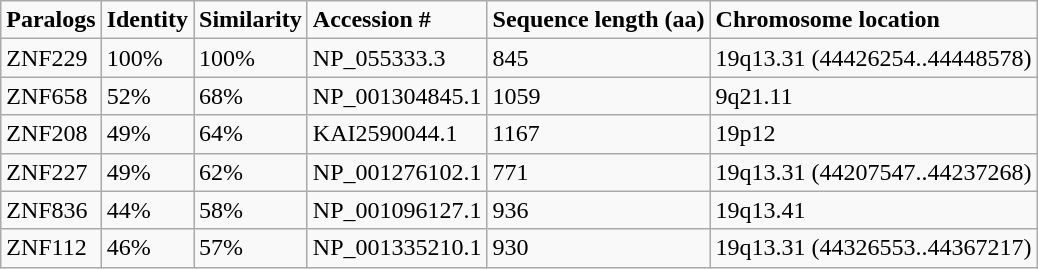<table class="wikitable">
<tr>
<td><strong>Paralogs</strong></td>
<td><strong>Identity</strong></td>
<td><strong>Similarity</strong></td>
<td><strong>Accession #</strong></td>
<td><strong>Sequence length (aa)</strong></td>
<td><strong>Chromosome location</strong></td>
</tr>
<tr>
<td>ZNF229</td>
<td>100%</td>
<td>100%</td>
<td>NP_055333.3</td>
<td>845</td>
<td>19q13.31 (44426254..44448578)</td>
</tr>
<tr>
<td>ZNF658</td>
<td>52%</td>
<td>68%</td>
<td>NP_001304845.1</td>
<td>1059</td>
<td>9q21.11</td>
</tr>
<tr>
<td>ZNF208</td>
<td>49%</td>
<td>64%</td>
<td>KAI2590044.1</td>
<td>1167</td>
<td>19p12</td>
</tr>
<tr>
<td>ZNF227</td>
<td>49%</td>
<td>62%</td>
<td>NP_001276102.1</td>
<td>771</td>
<td>19q13.31 (44207547..44237268)</td>
</tr>
<tr>
<td>ZNF836</td>
<td>44%</td>
<td>58%</td>
<td>NP_001096127.1</td>
<td>936</td>
<td>19q13.41</td>
</tr>
<tr>
<td>ZNF112</td>
<td>46%</td>
<td>57%</td>
<td>NP_001335210.1</td>
<td>930</td>
<td>19q13.31 (44326553..44367217)</td>
</tr>
</table>
